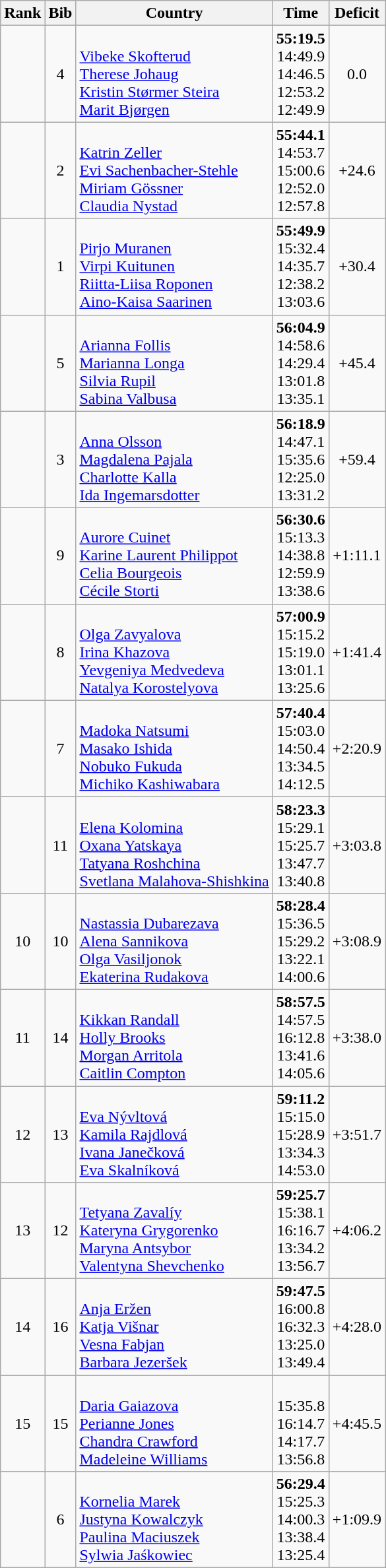<table class="wikitable sortable" style="text-align:center">
<tr>
<th>Rank</th>
<th>Bib</th>
<th>Country</th>
<th>Time</th>
<th>Deficit</th>
</tr>
<tr>
<td></td>
<td>4</td>
<td align="left"><br><a href='#'>Vibeke Skofterud</a><br> <a href='#'>Therese Johaug</a><br><a href='#'>Kristin Størmer Steira</a><br><a href='#'>Marit Bjørgen</a></td>
<td><strong>55:19.5</strong><br>14:49.9<br>14:46.5<br>12:53.2<br>12:49.9</td>
<td>0.0</td>
</tr>
<tr>
<td></td>
<td>2</td>
<td align="left"><br><a href='#'>Katrin Zeller</a><br> <a href='#'>Evi Sachenbacher-Stehle</a><br><a href='#'>Miriam Gössner</a><br><a href='#'>Claudia Nystad</a></td>
<td><strong>55:44.1</strong><br>14:53.7<br>15:00.6<br>12:52.0<br>12:57.8</td>
<td>+24.6</td>
</tr>
<tr>
<td></td>
<td>1</td>
<td align="left"><br><a href='#'>Pirjo Muranen</a><br> <a href='#'>Virpi Kuitunen</a><br><a href='#'>Riitta-Liisa Roponen</a><br><a href='#'>Aino-Kaisa Saarinen</a></td>
<td><strong>55:49.9</strong><br>15:32.4<br>14:35.7<br>12:38.2<br>13:03.6</td>
<td>+30.4</td>
</tr>
<tr>
<td></td>
<td>5</td>
<td align="left"><br><a href='#'>Arianna Follis</a><br> <a href='#'>Marianna Longa</a><br><a href='#'>Silvia Rupil</a><br><a href='#'>Sabina Valbusa</a></td>
<td><strong>56:04.9</strong><br>14:58.6<br>14:29.4<br>13:01.8<br>13:35.1</td>
<td>+45.4</td>
</tr>
<tr>
<td></td>
<td>3</td>
<td align="left"><br><a href='#'>Anna Olsson</a><br> <a href='#'>Magdalena Pajala</a><br><a href='#'>Charlotte Kalla</a><br><a href='#'>Ida Ingemarsdotter</a></td>
<td><strong>56:18.9</strong><br>14:47.1<br>15:35.6<br>12:25.0<br>13:31.2</td>
<td>+59.4</td>
</tr>
<tr>
<td></td>
<td>9</td>
<td align="left"><br><a href='#'>Aurore Cuinet</a><br> <a href='#'>Karine Laurent Philippot</a><br><a href='#'>Celia Bourgeois</a><br><a href='#'>Cécile Storti</a></td>
<td><strong>56:30.6</strong><br>15:13.3<br>14:38.8<br>12:59.9<br>13:38.6</td>
<td>+1:11.1</td>
</tr>
<tr>
<td></td>
<td>8</td>
<td align="left"><br><a href='#'>Olga Zavyalova</a><br> <a href='#'>Irina Khazova</a><br><a href='#'>Yevgeniya Medvedeva</a><br><a href='#'>Natalya Korostelyova</a></td>
<td><strong>57:00.9</strong><br>15:15.2<br>15:19.0<br>13:01.1<br>13:25.6</td>
<td>+1:41.4</td>
</tr>
<tr>
<td></td>
<td>7</td>
<td align="left"><br><a href='#'>Madoka Natsumi</a><br> <a href='#'>Masako Ishida</a><br><a href='#'>Nobuko Fukuda</a><br><a href='#'>Michiko Kashiwabara</a></td>
<td><strong>57:40.4</strong><br>15:03.0<br>14:50.4<br>13:34.5<br>14:12.5</td>
<td>+2:20.9</td>
</tr>
<tr>
<td></td>
<td>11</td>
<td align="left"><br><a href='#'>Elena Kolomina</a><br> <a href='#'>Oxana Yatskaya</a><br><a href='#'>Tatyana Roshchina</a><br><a href='#'>Svetlana Malahova-Shishkina</a></td>
<td><strong>58:23.3</strong><br>15:29.1<br>15:25.7<br>13:47.7<br>13:40.8</td>
<td>+3:03.8</td>
</tr>
<tr>
<td>10</td>
<td>10</td>
<td align="left"><br><a href='#'>Nastassia Dubarezava</a><br> <a href='#'>Alena Sannikova</a><br><a href='#'>Olga Vasiljonok</a><br><a href='#'>Ekaterina Rudakova</a></td>
<td><strong>58:28.4</strong><br>15:36.5<br>15:29.2<br>13:22.1<br>14:00.6</td>
<td>+3:08.9</td>
</tr>
<tr>
<td>11</td>
<td>14</td>
<td align="left"><br><a href='#'>Kikkan Randall</a><br> <a href='#'>Holly Brooks</a><br><a href='#'>Morgan Arritola</a><br><a href='#'>Caitlin Compton</a></td>
<td><strong>58:57.5</strong><br>14:57.5<br>16:12.8<br>13:41.6<br>14:05.6</td>
<td>+3:38.0</td>
</tr>
<tr>
<td>12</td>
<td>13</td>
<td align="left"><br><a href='#'>Eva Nývltová</a><br> <a href='#'>Kamila Rajdlová</a><br><a href='#'>Ivana Janečková</a><br><a href='#'>Eva Skalníková</a></td>
<td><strong>59:11.2</strong><br>15:15.0<br>15:28.9<br>13:34.3<br>14:53.0</td>
<td>+3:51.7</td>
</tr>
<tr>
<td>13</td>
<td>12</td>
<td align="left"><br><a href='#'>Tetyana Zavalíy</a><br> <a href='#'>Kateryna Grygorenko</a><br><a href='#'>Maryna Antsybor</a><br><a href='#'>Valentyna Shevchenko</a></td>
<td><strong>59:25.7</strong><br>15:38.1<br>16:16.7<br>13:34.2<br>13:56.7</td>
<td>+4:06.2</td>
</tr>
<tr>
<td>14</td>
<td>16</td>
<td align="left"><br><a href='#'>Anja Eržen</a><br> <a href='#'>Katja Višnar</a><br><a href='#'>Vesna Fabjan</a><br><a href='#'>Barbara Jezeršek</a></td>
<td><strong>59:47.5</strong><br>16:00.8<br>16:32.3<br>13:25.0<br>13:49.4</td>
<td>+4:28.0</td>
</tr>
<tr>
<td>15</td>
<td>15</td>
<td align="left"><br><a href='#'>Daria Gaiazova</a><br> <a href='#'>Perianne Jones</a><br><a href='#'>Chandra Crawford</a><br><a href='#'>Madeleine Williams</a></td>
<td><strong></strong><br>15:35.8<br>16:14.7<br>14:17.7<br>13:56.8</td>
<td>+4:45.5</td>
</tr>
<tr>
<td></td>
<td>6</td>
<td align="left"><br><a href='#'>Kornelia Marek</a><br> <a href='#'>Justyna Kowalczyk</a><br><a href='#'>Paulina Maciuszek</a><br><a href='#'>Sylwia Jaśkowiec</a></td>
<td><strong>56:29.4</strong> <br>15:25.3<br>14:00.3<br>13:38.4<br>13:25.4</td>
<td>+1:09.9</td>
</tr>
</table>
